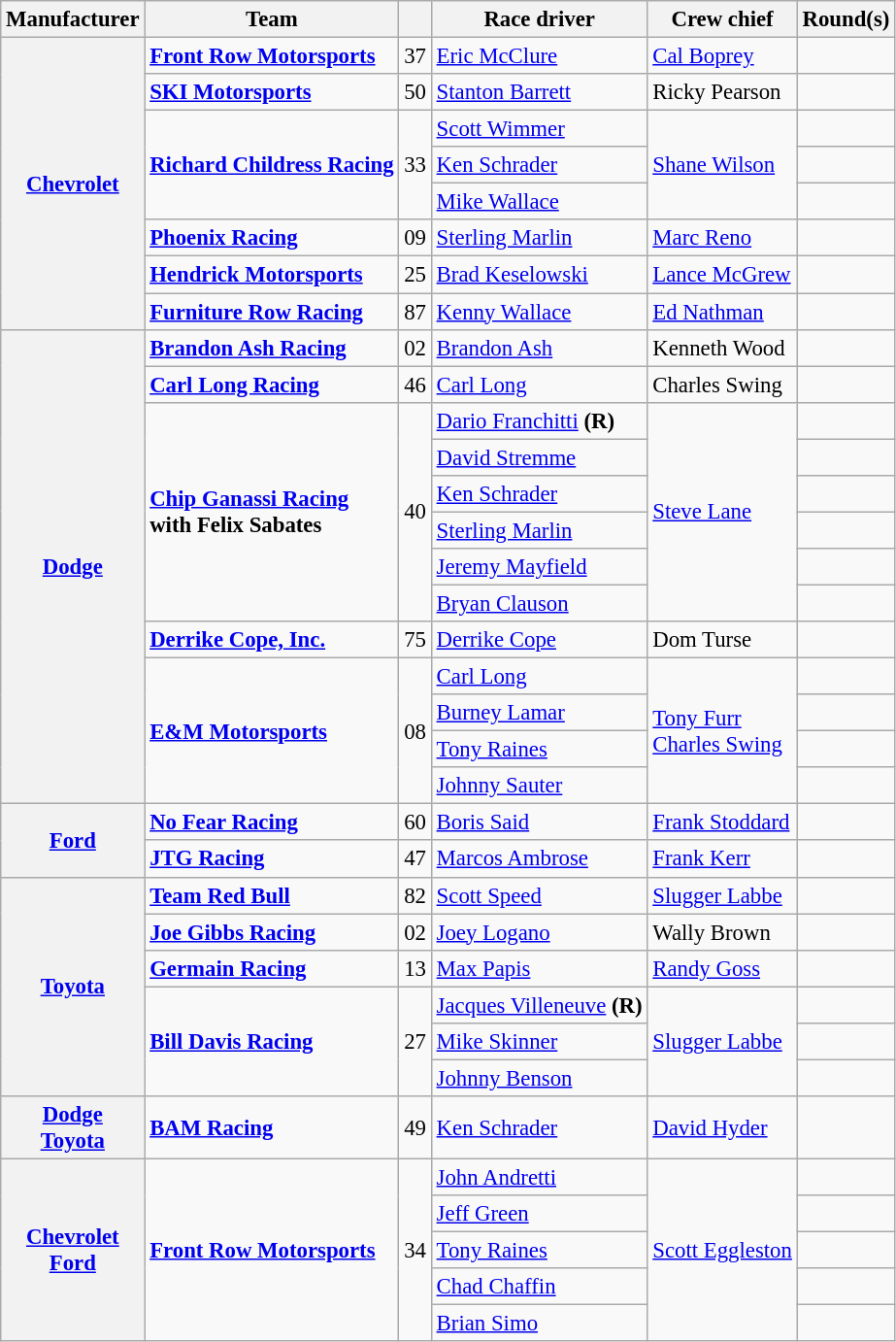<table class="wikitable" style="font-size: 95%;">
<tr>
<th>Manufacturer</th>
<th>Team</th>
<th></th>
<th>Race driver</th>
<th>Crew chief</th>
<th>Round(s)</th>
</tr>
<tr>
<th rowspan=8><a href='#'>Chevrolet</a></th>
<td><strong><a href='#'>Front Row Motorsports</a></strong></td>
<td>37</td>
<td><a href='#'>Eric McClure</a></td>
<td><a href='#'>Cal Boprey</a></td>
<td></td>
</tr>
<tr>
<td><strong><a href='#'>SKI Motorsports</a></strong></td>
<td>50</td>
<td><a href='#'>Stanton Barrett</a></td>
<td>Ricky Pearson</td>
<td></td>
</tr>
<tr>
<td rowspan=3><strong><a href='#'>Richard Childress Racing</a></strong></td>
<td rowspan=3>33</td>
<td><a href='#'>Scott Wimmer</a></td>
<td rowspan=3><a href='#'>Shane Wilson</a></td>
<td></td>
</tr>
<tr>
<td><a href='#'>Ken Schrader</a></td>
<td></td>
</tr>
<tr>
<td><a href='#'>Mike Wallace</a></td>
<td></td>
</tr>
<tr>
<td><strong><a href='#'>Phoenix Racing</a></strong></td>
<td>09</td>
<td><a href='#'>Sterling Marlin</a></td>
<td><a href='#'>Marc Reno</a></td>
<td></td>
</tr>
<tr>
<td><strong><a href='#'>Hendrick Motorsports</a></strong></td>
<td>25</td>
<td><a href='#'>Brad Keselowski</a></td>
<td><a href='#'>Lance McGrew</a></td>
<td></td>
</tr>
<tr>
<td><strong><a href='#'>Furniture Row Racing</a></strong></td>
<td>87</td>
<td><a href='#'>Kenny Wallace</a></td>
<td><a href='#'>Ed Nathman</a></td>
<td></td>
</tr>
<tr>
<th rowspan=13><a href='#'>Dodge</a></th>
<td><strong><a href='#'>Brandon Ash Racing</a></strong></td>
<td>02</td>
<td><a href='#'>Brandon Ash</a></td>
<td>Kenneth Wood</td>
<td></td>
</tr>
<tr>
<td><strong><a href='#'>Carl Long Racing</a></strong></td>
<td>46</td>
<td><a href='#'>Carl Long</a></td>
<td>Charles Swing</td>
<td></td>
</tr>
<tr>
<td rowspan=6><strong><a href='#'>Chip Ganassi Racing</a><br>with Felix Sabates</strong></td>
<td rowspan=6>40</td>
<td><a href='#'>Dario Franchitti</a> <strong>(R)</strong></td>
<td rowspan=6><a href='#'>Steve Lane</a></td>
<td></td>
</tr>
<tr>
<td><a href='#'>David Stremme</a></td>
<td></td>
</tr>
<tr>
<td><a href='#'>Ken Schrader</a></td>
<td></td>
</tr>
<tr>
<td><a href='#'>Sterling Marlin</a></td>
<td></td>
</tr>
<tr>
<td><a href='#'>Jeremy Mayfield</a></td>
<td></td>
</tr>
<tr>
<td><a href='#'>Bryan Clauson</a></td>
<td></td>
</tr>
<tr>
<td><strong><a href='#'>Derrike Cope, Inc.</a></strong></td>
<td>75</td>
<td><a href='#'>Derrike Cope</a></td>
<td>Dom Turse</td>
<td></td>
</tr>
<tr>
<td rowspan=4><strong><a href='#'>E&M Motorsports</a></strong></td>
<td rowspan=4>08</td>
<td><a href='#'>Carl Long</a></td>
<td rowspan=4><a href='#'>Tony Furr</a><br><a href='#'>Charles Swing</a></td>
<td></td>
</tr>
<tr>
<td><a href='#'>Burney Lamar</a></td>
<td></td>
</tr>
<tr>
<td><a href='#'>Tony Raines</a></td>
<td></td>
</tr>
<tr>
<td><a href='#'>Johnny Sauter</a></td>
<td></td>
</tr>
<tr>
<th rowspan=2><a href='#'>Ford</a></th>
<td><strong><a href='#'>No Fear Racing</a></strong></td>
<td>60</td>
<td><a href='#'>Boris Said</a></td>
<td><a href='#'>Frank Stoddard</a></td>
<td></td>
</tr>
<tr>
<td><strong><a href='#'>JTG Racing</a></strong></td>
<td>47</td>
<td><a href='#'>Marcos Ambrose</a></td>
<td><a href='#'>Frank Kerr</a></td>
<td></td>
</tr>
<tr>
<th rowspan=6><a href='#'>Toyota</a></th>
<td><strong><a href='#'>Team Red Bull</a></strong></td>
<td>82</td>
<td><a href='#'>Scott Speed</a></td>
<td><a href='#'>Slugger Labbe</a></td>
<td></td>
</tr>
<tr>
<td><strong><a href='#'>Joe Gibbs Racing</a></strong></td>
<td>02</td>
<td><a href='#'>Joey Logano</a></td>
<td>Wally Brown</td>
<td></td>
</tr>
<tr>
<td><strong><a href='#'>Germain Racing</a></strong></td>
<td>13</td>
<td><a href='#'>Max Papis</a></td>
<td><a href='#'>Randy Goss</a></td>
<td></td>
</tr>
<tr>
<td rowspan=3><strong><a href='#'>Bill Davis Racing</a></strong></td>
<td rowspan=3>27</td>
<td><a href='#'>Jacques Villeneuve</a> <strong>(R)</strong></td>
<td rowspan=3><a href='#'>Slugger Labbe</a></td>
<td></td>
</tr>
<tr>
<td><a href='#'>Mike Skinner</a></td>
<td></td>
</tr>
<tr>
<td><a href='#'>Johnny Benson</a></td>
<td></td>
</tr>
<tr>
<th><a href='#'>Dodge</a><br><a href='#'>Toyota</a></th>
<td><strong><a href='#'>BAM Racing</a></strong></td>
<td>49</td>
<td><a href='#'>Ken Schrader</a></td>
<td><a href='#'>David Hyder</a></td>
<td></td>
</tr>
<tr>
<th rowspan=5><a href='#'>Chevrolet</a><br><a href='#'>Ford</a></th>
<td rowspan=5><strong><a href='#'>Front Row Motorsports</a></strong></td>
<td rowspan=5>34</td>
<td><a href='#'>John Andretti</a></td>
<td rowspan=5><a href='#'>Scott Eggleston</a></td>
<td></td>
</tr>
<tr>
<td><a href='#'>Jeff Green</a></td>
<td></td>
</tr>
<tr>
<td><a href='#'>Tony Raines</a></td>
<td></td>
</tr>
<tr>
<td><a href='#'>Chad Chaffin</a></td>
<td></td>
</tr>
<tr>
<td><a href='#'>Brian Simo</a></td>
<td></td>
</tr>
</table>
